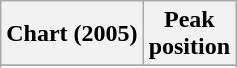<table class="wikitable sortable plainrowheaders">
<tr>
<th scope="col">Chart (2005)</th>
<th scope="col">Peak<br>position</th>
</tr>
<tr>
</tr>
<tr>
</tr>
</table>
